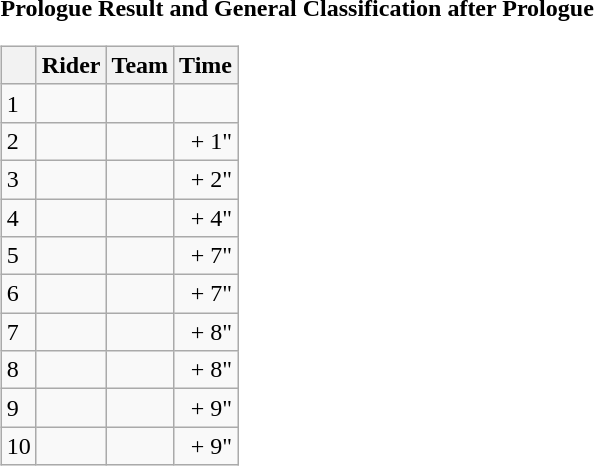<table>
<tr>
<td><strong>Prologue Result and General Classification after Prologue</strong><br><table class="wikitable">
<tr>
<th></th>
<th>Rider</th>
<th>Team</th>
<th>Time</th>
</tr>
<tr>
<td>1</td>
<td> </td>
<td></td>
<td align="right"></td>
</tr>
<tr>
<td>2</td>
<td></td>
<td></td>
<td align="right">+ 1"</td>
</tr>
<tr>
<td>3</td>
<td></td>
<td></td>
<td align="right">+ 2"</td>
</tr>
<tr>
<td>4</td>
<td></td>
<td></td>
<td align="right">+ 4"</td>
</tr>
<tr>
<td>5</td>
<td></td>
<td></td>
<td align="right">+ 7"</td>
</tr>
<tr>
<td>6</td>
<td> </td>
<td></td>
<td align="right">+ 7"</td>
</tr>
<tr>
<td>7</td>
<td></td>
<td></td>
<td align="right">+ 8"</td>
</tr>
<tr>
<td>8</td>
<td></td>
<td></td>
<td align="right">+ 8"</td>
</tr>
<tr>
<td>9</td>
<td></td>
<td></td>
<td align="right">+ 9"</td>
</tr>
<tr>
<td>10</td>
<td></td>
<td></td>
<td align="right">+ 9"</td>
</tr>
</table>
</td>
</tr>
</table>
